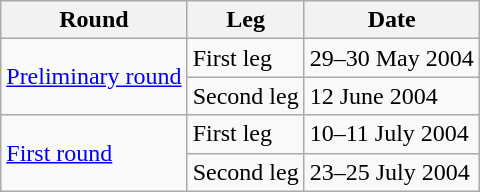<table class="wikitable">
<tr>
<th>Round</th>
<th>Leg</th>
<th>Date</th>
</tr>
<tr>
<td rowspan=2><a href='#'>Preliminary round</a></td>
<td>First leg</td>
<td>29–30 May 2004</td>
</tr>
<tr>
<td>Second leg</td>
<td>12 June 2004</td>
</tr>
<tr>
<td rowspan=2><a href='#'>First round</a></td>
<td>First leg</td>
<td>10–11 July 2004</td>
</tr>
<tr>
<td>Second leg</td>
<td>23–25 July 2004</td>
</tr>
</table>
